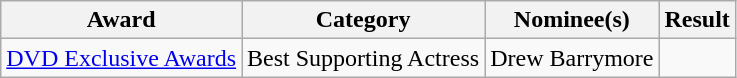<table class="wikitable sortable">
<tr>
<th>Award</th>
<th>Category</th>
<th>Nominee(s)</th>
<th>Result</th>
</tr>
<tr>
<td><a href='#'>DVD Exclusive Awards</a></td>
<td>Best Supporting Actress</td>
<td>Drew Barrymore</td>
<td></td>
</tr>
</table>
